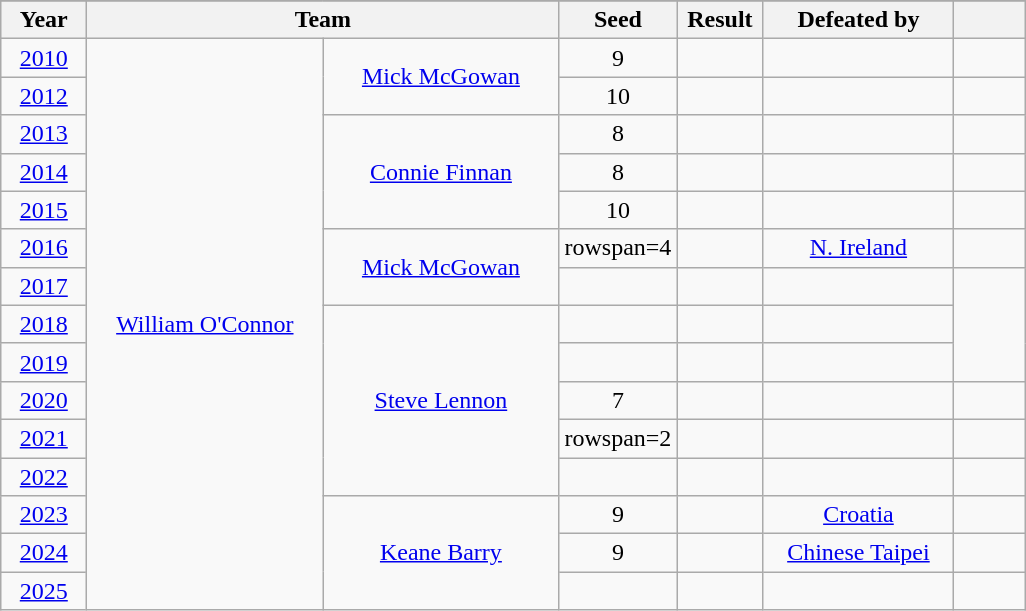<table class="wikitable" style="text-align: center;">
<tr style= "background: #e2e2e2;">
</tr>
<tr style="background: #efefef;">
<th width=50px>Year</th>
<th colspan="2">Team</th>
<th width=50px>Seed</th>
<th width=50px>Result</th>
<th width=120px>Defeated by</th>
<th width=40px></th>
</tr>
<tr>
<td><a href='#'>2010</a></td>
<td rowspan=15 width=150px><a href='#'>William O'Connor</a></td>
<td rowspan=2 width=150px><a href='#'>Mick McGowan</a></td>
<td>9</td>
<td></td>
<td> </td>
<td></td>
</tr>
<tr>
<td><a href='#'>2012</a></td>
<td>10</td>
<td></td>
<td> </td>
<td></td>
</tr>
<tr>
<td><a href='#'>2013</a></td>
<td rowspan=3><a href='#'>Connie Finnan</a></td>
<td>8</td>
<td></td>
<td> </td>
<td></td>
</tr>
<tr>
<td><a href='#'>2014</a></td>
<td>8</td>
<td></td>
<td> </td>
<td></td>
</tr>
<tr>
<td><a href='#'>2015</a></td>
<td>10</td>
<td></td>
<td> </td>
<td></td>
</tr>
<tr>
<td><a href='#'>2016</a></td>
<td rowspan=2><a href='#'>Mick McGowan</a></td>
<td>rowspan=4 </td>
<td></td>
<td> <a href='#'>N. Ireland</a></td>
<td></td>
</tr>
<tr>
<td><a href='#'>2017</a></td>
<td></td>
<td> </td>
<td></td>
</tr>
<tr>
<td><a href='#'>2018</a></td>
<td rowspan=5><a href='#'>Steve Lennon</a></td>
<td></td>
<td> </td>
<td></td>
</tr>
<tr>
<td><a href='#'>2019</a></td>
<td></td>
<td> </td>
<td></td>
</tr>
<tr>
<td><a href='#'>2020</a></td>
<td>7</td>
<td></td>
<td> </td>
<td></td>
</tr>
<tr>
<td><a href='#'>2021</a></td>
<td>rowspan=2 </td>
<td></td>
<td> </td>
<td></td>
</tr>
<tr>
<td><a href='#'>2022</a></td>
<td></td>
<td> </td>
<td></td>
</tr>
<tr>
<td><a href='#'>2023</a></td>
<td rowspan=3><a href='#'>Keane Barry</a></td>
<td>9</td>
<td></td>
<td> <a href='#'>Croatia</a></td>
<td></td>
</tr>
<tr>
<td><a href='#'>2024</a></td>
<td>9</td>
<td></td>
<td> <a href='#'>Chinese Taipei</a></td>
<td></td>
</tr>
<tr>
<td><a href='#'>2025</a></td>
<td></td>
<td></td>
<td></td>
<td></td>
</tr>
</table>
